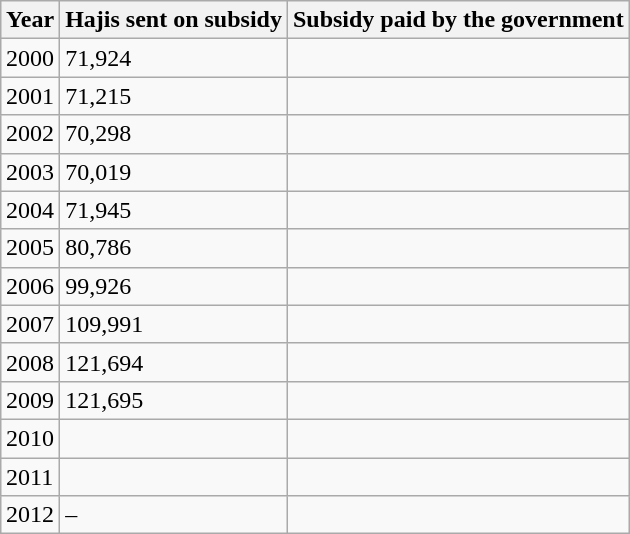<table class="wikitable sortable" style="float: right;">
<tr>
<th>Year</th>
<th>Hajis sent on subsidy</th>
<th>Subsidy paid by the government</th>
</tr>
<tr>
<td>2000</td>
<td>71,924</td>
<td></td>
</tr>
<tr>
<td>2001</td>
<td>71,215</td>
<td></td>
</tr>
<tr>
<td>2002</td>
<td>70,298</td>
<td></td>
</tr>
<tr>
<td>2003</td>
<td>70,019</td>
<td></td>
</tr>
<tr>
<td>2004</td>
<td>71,945</td>
<td></td>
</tr>
<tr>
<td>2005</td>
<td>80,786</td>
<td></td>
</tr>
<tr>
<td>2006</td>
<td>99,926</td>
<td></td>
</tr>
<tr>
<td>2007</td>
<td>109,991</td>
<td></td>
</tr>
<tr>
<td>2008</td>
<td>121,694</td>
<td></td>
</tr>
<tr>
<td>2009</td>
<td>121,695</td>
<td></td>
</tr>
<tr>
<td>2010</td>
<td></td>
<td></td>
</tr>
<tr>
<td>2011</td>
<td></td>
<td></td>
</tr>
<tr>
<td>2012</td>
<td>–</td>
<td></td>
</tr>
</table>
